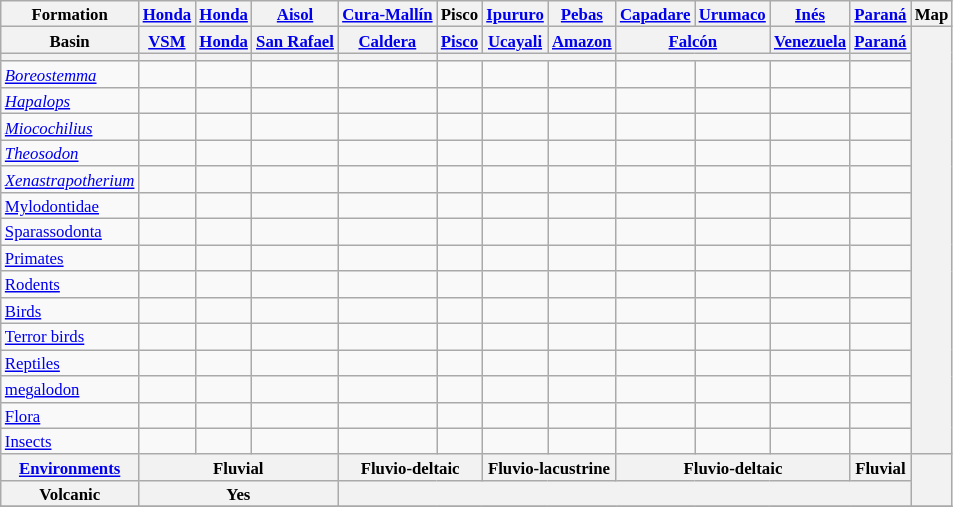<table class="wikitable" style="font-size: 70%">
<tr>
<th>Formation</th>
<th><a href='#'>Honda</a></th>
<th><a href='#'>Honda</a></th>
<th><a href='#'>Aisol</a></th>
<th><a href='#'>Cura-Mallín</a></th>
<th>Pisco</th>
<th><a href='#'>Ipururo</a></th>
<th><a href='#'>Pebas</a></th>
<th><a href='#'>Capadare</a></th>
<th><a href='#'>Urumaco</a></th>
<th><a href='#'>Inés</a></th>
<th><a href='#'>Paraná</a></th>
<th>Map</th>
</tr>
<tr>
<th>Basin</th>
<th><a href='#'>VSM</a></th>
<th><a href='#'>Honda</a></th>
<th><a href='#'>San Rafael</a></th>
<th><a href='#'>Caldera</a></th>
<th><a href='#'>Pisco</a></th>
<th><a href='#'>Ucayali</a></th>
<th><a href='#'>Amazon</a></th>
<th colspan=2><a href='#'>Falcón</a></th>
<th><a href='#'>Venezuela</a></th>
<th><a href='#'>Paraná</a></th>
<th align=center rowspan=17></th>
</tr>
<tr>
<th></th>
<th></th>
<th></th>
<th></th>
<th></th>
<th colspan=3></th>
<th colspan=3></th>
<th></th>
</tr>
<tr>
<td><em><a href='#'>Boreostemma</a></em></td>
<td align=center></td>
<td align=center></td>
<td align=center></td>
<td align=center></td>
<td align=center></td>
<td align=center></td>
<td align=center></td>
<td align=center></td>
<td align=center></td>
<td align=center></td>
<td></td>
</tr>
<tr>
<td><em><a href='#'>Hapalops</a></em></td>
<td align=center></td>
<td align=center></td>
<td align=center></td>
<td align=center></td>
<td align=center></td>
<td align=center></td>
<td align=center></td>
<td align=center></td>
<td align=center></td>
<td align=center></td>
<td></td>
</tr>
<tr>
<td><em><a href='#'>Miocochilius</a></em></td>
<td align=center></td>
<td align=center></td>
<td align=center></td>
<td align=center></td>
<td align=center></td>
<td align=center></td>
<td align=center></td>
<td align=center></td>
<td align=center></td>
<td align=center></td>
<td></td>
</tr>
<tr>
<td><em><a href='#'>Theosodon</a></em></td>
<td align=center></td>
<td align=center></td>
<td align=center></td>
<td align=center></td>
<td align=center></td>
<td align=center></td>
<td align=center></td>
<td align=center></td>
<td align=center></td>
<td align=center></td>
<td></td>
</tr>
<tr>
<td><em><a href='#'>Xenastrapotherium</a></em></td>
<td align=center></td>
<td align=center></td>
<td align=center></td>
<td align=center></td>
<td align=center></td>
<td align=center></td>
<td align=center></td>
<td align=center></td>
<td align=center></td>
<td align=center></td>
<td></td>
</tr>
<tr>
<td><a href='#'>Mylodontidae</a></td>
<td align=center></td>
<td align=center></td>
<td align=center></td>
<td align=center></td>
<td align=center></td>
<td align=center></td>
<td align=center></td>
<td align=center></td>
<td align=center></td>
<td align=center></td>
<td></td>
</tr>
<tr>
<td><a href='#'>Sparassodonta</a></td>
<td align=center></td>
<td align=center></td>
<td align=center></td>
<td align=center></td>
<td align=center></td>
<td align=center></td>
<td align=center></td>
<td align=center></td>
<td align=center></td>
<td align=center></td>
<td></td>
</tr>
<tr>
<td><a href='#'>Primates</a></td>
<td align=center></td>
<td align=center></td>
<td align=center></td>
<td align=center></td>
<td align=center></td>
<td align=center></td>
<td align=center></td>
<td align=center></td>
<td align=center></td>
<td align=center></td>
<td align=center></td>
</tr>
<tr>
<td><a href='#'>Rodents</a></td>
<td align=center></td>
<td align=center></td>
<td align=center></td>
<td align=center></td>
<td align=center></td>
<td align=center></td>
<td align=center></td>
<td align=center></td>
<td align=center></td>
<td align=center></td>
<td align=center></td>
</tr>
<tr>
<td><a href='#'>Birds</a></td>
<td align=center></td>
<td align=center></td>
<td align=center></td>
<td align=center></td>
<td align=center></td>
<td align=center></td>
<td align=center></td>
<td align=center></td>
<td align=center></td>
<td align=center></td>
<td></td>
</tr>
<tr>
<td><a href='#'>Terror birds</a></td>
<td align=center></td>
<td align=center></td>
<td align=center></td>
<td align=center></td>
<td align=center></td>
<td align=center></td>
<td align=center></td>
<td align=center></td>
<td align=center></td>
<td align=center></td>
<td align=center></td>
</tr>
<tr>
<td><a href='#'>Reptiles</a></td>
<td align=center></td>
<td align=center></td>
<td align=center></td>
<td align=center></td>
<td align=center></td>
<td align=center></td>
<td align=center></td>
<td align=center></td>
<td align=center></td>
<td align=center></td>
<td align=center></td>
</tr>
<tr>
<td><a href='#'>megalodon</a></td>
<td align=center></td>
<td align=center></td>
<td align=center></td>
<td align=center></td>
<td align=center></td>
<td align=center></td>
<td align=center></td>
<td align=center></td>
<td align=center></td>
<td align=center></td>
<td align=center></td>
</tr>
<tr>
<td><a href='#'>Flora</a></td>
<td align=center></td>
<td align=center></td>
<td align=center></td>
<td align=center></td>
<td align=center></td>
<td align=center></td>
<td align=center></td>
<td align=center></td>
<td align=center></td>
<td align=center></td>
<td align=center></td>
</tr>
<tr>
<td><a href='#'>Insects</a></td>
<td align=center></td>
<td align=center></td>
<td align=center></td>
<td align=center></td>
<td align=center></td>
<td align=center></td>
<td align=center></td>
<td align=center></td>
<td align=center></td>
<td align=center></td>
<td align=center></td>
</tr>
<tr>
<th><a href='#'>Environments</a></th>
<th colspan=3>Fluvial</th>
<th colspan=2>Fluvio-deltaic</th>
<th colspan=2>Fluvio-lacustrine</th>
<th colspan=3>Fluvio-deltaic</th>
<th>Fluvial</th>
<th rowspan=2 align=left><br><br></th>
</tr>
<tr>
<th>Volcanic</th>
<th colspan=3>Yes</th>
<th colspan=8></th>
</tr>
<tr>
</tr>
</table>
